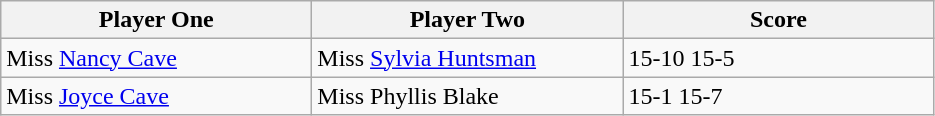<table class="wikitable">
<tr>
<th width=200>Player One</th>
<th width=200>Player Two</th>
<th width=200>Score</th>
</tr>
<tr>
<td> Miss <a href='#'>Nancy Cave</a></td>
<td> Miss <a href='#'>Sylvia Huntsman</a></td>
<td>15-10 15-5</td>
</tr>
<tr>
<td> Miss <a href='#'>Joyce Cave</a></td>
<td> Miss Phyllis Blake</td>
<td>15-1 15-7</td>
</tr>
</table>
